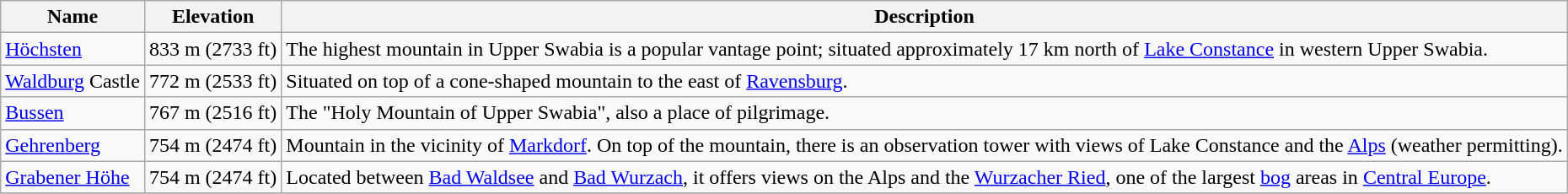<table class="wikitable">
<tr ----bgcolor="#B0C4DE">
<th>Name</th>
<th>Elevation</th>
<th>Description</th>
</tr>
<tr ---->
<td><a href='#'>Höchsten</a></td>
<td>833 m (2733 ft)</td>
<td>The highest mountain in Upper Swabia is a popular vantage point; situated approximately 17 km north of <a href='#'>Lake Constance</a> in western Upper Swabia.</td>
</tr>
<tr ---->
<td><a href='#'>Waldburg</a> Castle</td>
<td>772 m (2533 ft)</td>
<td>Situated on top of a cone-shaped mountain  to the east of <a href='#'>Ravensburg</a>.</td>
</tr>
<tr ---->
<td><a href='#'>Bussen</a></td>
<td>767 m (2516 ft)</td>
<td>The "Holy Mountain of Upper Swabia", also a place of pilgrimage.</td>
</tr>
<tr ---->
<td><a href='#'>Gehrenberg</a></td>
<td>754 m (2474 ft)</td>
<td>Mountain in the vicinity of <a href='#'>Markdorf</a>. On top of the mountain, there is an observation tower with views of Lake Constance and the <a href='#'>Alps</a> (weather permitting).</td>
</tr>
<tr ---->
<td><a href='#'>Grabener Höhe</a></td>
<td>754 m (2474 ft)</td>
<td>Located between <a href='#'>Bad Waldsee</a> and <a href='#'>Bad Wurzach</a>, it offers views on the Alps and the <a href='#'>Wurzacher Ried</a>, one of the largest <a href='#'>bog</a> areas in <a href='#'>Central Europe</a>.</td>
</tr>
<tr ---->
</tr>
</table>
